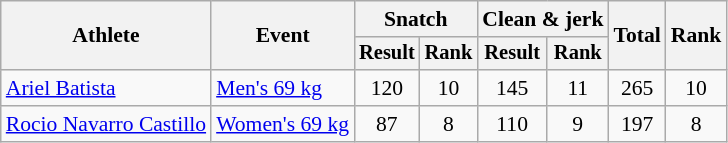<table class="wikitable" style="font-size:90%">
<tr>
<th rowspan="2">Athlete</th>
<th rowspan="2">Event</th>
<th colspan="2">Snatch</th>
<th colspan="2">Clean & jerk</th>
<th rowspan="2">Total</th>
<th rowspan="2">Rank</th>
</tr>
<tr style="font-size:95%">
<th>Result</th>
<th>Rank</th>
<th>Result</th>
<th>Rank</th>
</tr>
<tr align=center>
<td align=left><a href='#'>Ariel Batista</a></td>
<td align=left><a href='#'>Men's 69 kg</a></td>
<td>120</td>
<td>10</td>
<td>145</td>
<td>11</td>
<td>265</td>
<td>10</td>
</tr>
<tr align=center>
<td align=left><a href='#'>Rocio Navarro Castillo</a></td>
<td align=left><a href='#'>Women's 69 kg</a></td>
<td>87</td>
<td>8</td>
<td>110</td>
<td>9</td>
<td>197</td>
<td>8</td>
</tr>
</table>
